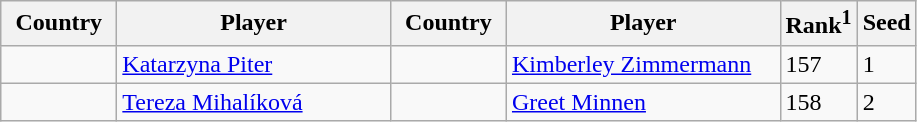<table class="sortable wikitable">
<tr>
<th width="70">Country</th>
<th width="175">Player</th>
<th width="70">Country</th>
<th width="175">Player</th>
<th>Rank<sup>1</sup></th>
<th>Seed</th>
</tr>
<tr>
<td></td>
<td><a href='#'>Katarzyna Piter</a></td>
<td></td>
<td><a href='#'>Kimberley Zimmermann</a></td>
<td>157</td>
<td>1</td>
</tr>
<tr>
<td></td>
<td><a href='#'>Tereza Mihalíková</a></td>
<td></td>
<td><a href='#'>Greet Minnen</a></td>
<td>158</td>
<td>2</td>
</tr>
</table>
